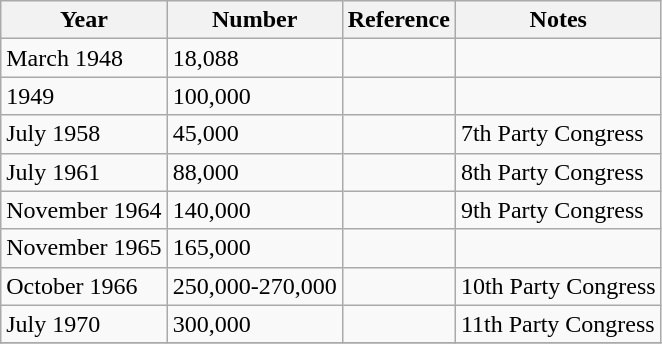<table class="wikitable sortable mw-collapsible">
<tr>
<th>Year</th>
<th>Number</th>
<th>Reference</th>
<th>Notes</th>
</tr>
<tr>
<td>March 1948</td>
<td>18,088</td>
<td></td>
<td></td>
</tr>
<tr>
<td>1949</td>
<td>100,000</td>
<td></td>
<td></td>
</tr>
<tr>
<td>July 1958</td>
<td>45,000</td>
<td></td>
<td>7th Party Congress</td>
</tr>
<tr>
<td>July 1961</td>
<td>88,000</td>
<td></td>
<td>8th Party Congress</td>
</tr>
<tr>
<td>November 1964</td>
<td>140,000</td>
<td></td>
<td>9th Party Congress</td>
</tr>
<tr>
<td>November 1965</td>
<td>165,000</td>
<td></td>
<td></td>
</tr>
<tr>
<td>October 1966</td>
<td>250,000-270,000</td>
<td></td>
<td>10th Party Congress</td>
</tr>
<tr>
<td>July 1970</td>
<td>300,000</td>
<td></td>
<td>11th Party Congress</td>
</tr>
<tr>
</tr>
</table>
